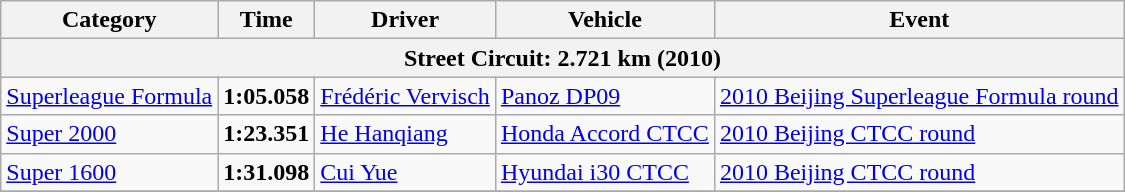<table class="wikitable">
<tr>
<th>Category</th>
<th>Time</th>
<th>Driver</th>
<th>Vehicle</th>
<th>Event</th>
</tr>
<tr>
<th colspan=5>Street Circuit: 2.721 km (2010)</th>
</tr>
<tr>
<td><a href='#'>Superleague Formula</a></td>
<td><strong>1:05.058</strong></td>
<td><a href='#'>Frédéric Vervisch</a></td>
<td><a href='#'>Panoz DP09</a></td>
<td><a href='#'>2010 Beijing Superleague Formula round</a></td>
</tr>
<tr>
<td><a href='#'>Super 2000</a></td>
<td><strong>1:23.351</strong></td>
<td><a href='#'>He Hanqiang</a></td>
<td><a href='#'>Honda Accord CTCC</a></td>
<td><a href='#'>2010 Beijing CTCC round</a></td>
</tr>
<tr>
<td><a href='#'>Super 1600</a></td>
<td><strong>1:31.098</strong></td>
<td><a href='#'>Cui Yue</a></td>
<td><a href='#'>Hyundai i30 CTCC</a></td>
<td><a href='#'>2010 Beijing CTCC round</a></td>
</tr>
<tr>
</tr>
</table>
